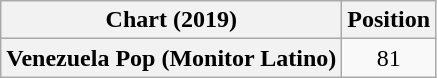<table class="wikitable plainrowheaders sortable" style="text-align:center">
<tr>
<th scope="col">Chart (2019)</th>
<th scope="col">Position</th>
</tr>
<tr>
<th scope="row">Venezuela Pop (Monitor Latino)</th>
<td>81</td>
</tr>
</table>
